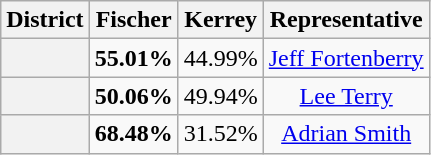<table class=wikitable>
<tr>
<th>District</th>
<th>Fischer</th>
<th>Kerrey</th>
<th>Representative</th>
</tr>
<tr align=center>
<th></th>
<td><strong>55.01%</strong></td>
<td>44.99%</td>
<td><a href='#'>Jeff Fortenberry</a></td>
</tr>
<tr align=center>
<th></th>
<td><strong>50.06%</strong></td>
<td>49.94%</td>
<td><a href='#'>Lee Terry</a></td>
</tr>
<tr align=center>
<th></th>
<td><strong>68.48%</strong></td>
<td>31.52%</td>
<td><a href='#'>Adrian Smith</a></td>
</tr>
</table>
